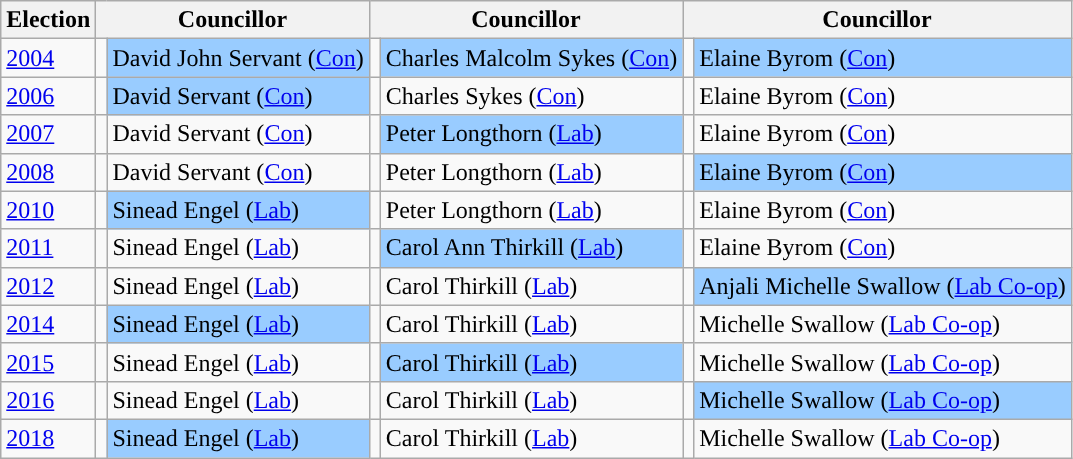<table class="wikitable">
<tr>
<th>Election</th>
<th colspan="2">Councillor</th>
<th colspan="2">Councillor</th>
<th colspan="2">Councillor</th>
</tr>
<tr>
<td><a href='#'>2004</a></td>
<td style="background-color: "></td>
<td bgcolor="#99CCFF">David John Servant (<a href='#'>Con</a>)</td>
<td style="background-color: "></td>
<td bgcolor="#99CCFF">Charles Malcolm Sykes (<a href='#'>Con</a>)</td>
<td style="background-color: "></td>
<td bgcolor="#99CCFF">Elaine Byrom (<a href='#'>Con</a>)</td>
</tr>
<tr>
<td><a href='#'>2006</a></td>
<td style="background-color: "></td>
<td bgcolor="#99CCFF">David Servant (<a href='#'>Con</a>)</td>
<td style="background-color: "></td>
<td>Charles Sykes (<a href='#'>Con</a>)</td>
<td style="background-color: "></td>
<td>Elaine Byrom (<a href='#'>Con</a>)</td>
</tr>
<tr>
<td><a href='#'>2007</a></td>
<td style="background-color: "></td>
<td>David Servant (<a href='#'>Con</a>)</td>
<td style="background-color: "></td>
<td bgcolor="#99CCFF">Peter Longthorn (<a href='#'>Lab</a>)</td>
<td style="background-color: "></td>
<td>Elaine Byrom (<a href='#'>Con</a>)</td>
</tr>
<tr>
<td><a href='#'>2008</a></td>
<td style="background-color: "></td>
<td>David Servant (<a href='#'>Con</a>)</td>
<td style="background-color: "></td>
<td>Peter Longthorn (<a href='#'>Lab</a>)</td>
<td style="background-color: "></td>
<td bgcolor="#99CCFF">Elaine Byrom (<a href='#'>Con</a>)</td>
</tr>
<tr>
<td><a href='#'>2010</a></td>
<td style="background-color: "></td>
<td bgcolor="#99CCFF">Sinead Engel (<a href='#'>Lab</a>)</td>
<td style="background-color: "></td>
<td>Peter Longthorn (<a href='#'>Lab</a>)</td>
<td style="background-color: "></td>
<td>Elaine Byrom (<a href='#'>Con</a>)</td>
</tr>
<tr>
<td><a href='#'>2011</a></td>
<td style="background-color: "></td>
<td>Sinead Engel (<a href='#'>Lab</a>)</td>
<td style="background-color: "></td>
<td bgcolor="#99CCFF">Carol Ann Thirkill (<a href='#'>Lab</a>)</td>
<td style="background-color: "></td>
<td>Elaine Byrom (<a href='#'>Con</a>)</td>
</tr>
<tr>
<td><a href='#'>2012</a></td>
<td style="background-color: "></td>
<td>Sinead Engel (<a href='#'>Lab</a>)</td>
<td style="background-color: "></td>
<td>Carol Thirkill (<a href='#'>Lab</a>)</td>
<td style="background-color: "></td>
<td bgcolor="#99CCFF">Anjali Michelle Swallow (<a href='#'>Lab Co-op</a>)</td>
</tr>
<tr>
<td><a href='#'>2014</a></td>
<td style="background-color: "></td>
<td bgcolor="#99CCFF">Sinead Engel (<a href='#'>Lab</a>)</td>
<td style="background-color: "></td>
<td>Carol Thirkill (<a href='#'>Lab</a>)</td>
<td style="background-color: "></td>
<td>Michelle Swallow (<a href='#'>Lab Co-op</a>)</td>
</tr>
<tr>
<td><a href='#'>2015</a></td>
<td style="background-color: "></td>
<td>Sinead Engel (<a href='#'>Lab</a>)</td>
<td style="background-color: "></td>
<td bgcolor="#99CCFF">Carol Thirkill (<a href='#'>Lab</a>)</td>
<td style="background-color: "></td>
<td>Michelle Swallow (<a href='#'>Lab Co-op</a>)</td>
</tr>
<tr>
<td><a href='#'>2016</a></td>
<td style="background-color: "></td>
<td>Sinead Engel (<a href='#'>Lab</a>)</td>
<td style="background-color: "></td>
<td>Carol Thirkill (<a href='#'>Lab</a>)</td>
<td style="background-color: "></td>
<td bgcolor="#99CCFF">Michelle Swallow (<a href='#'>Lab Co-op</a>)</td>
</tr>
<tr>
<td><a href='#'>2018</a></td>
<td style="background-color: "></td>
<td bgcolor="#99CCFF">Sinead Engel (<a href='#'>Lab</a>)</td>
<td style="background-color: "></td>
<td>Carol Thirkill (<a href='#'>Lab</a>)</td>
<td style="background-color: "></td>
<td>Michelle Swallow (<a href='#'>Lab Co-op</a>)</td>
</tr>
</table>
